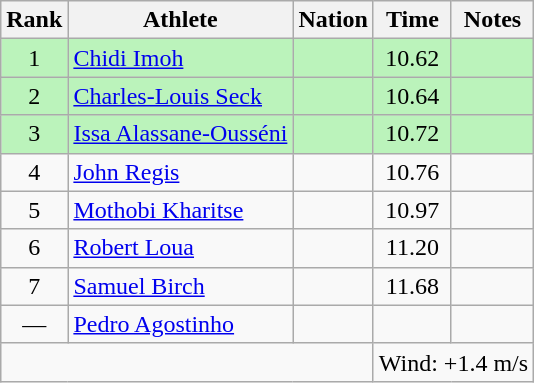<table class="wikitable sortable" style="text-align:center">
<tr>
<th>Rank</th>
<th>Athlete</th>
<th>Nation</th>
<th>Time</th>
<th>Notes</th>
</tr>
<tr style="background:#bbf3bb;">
<td>1</td>
<td align=left><a href='#'>Chidi Imoh</a></td>
<td align=left></td>
<td>10.62</td>
<td></td>
</tr>
<tr style="background:#bbf3bb;">
<td>2</td>
<td align=left><a href='#'>Charles-Louis Seck</a></td>
<td align=left></td>
<td>10.64</td>
<td></td>
</tr>
<tr style="background:#bbf3bb;">
<td>3</td>
<td align=left><a href='#'>Issa Alassane-Ousséni</a></td>
<td align=left></td>
<td>10.72</td>
<td></td>
</tr>
<tr>
<td>4</td>
<td align=left><a href='#'>John Regis</a></td>
<td align=left></td>
<td>10.76</td>
<td></td>
</tr>
<tr>
<td>5</td>
<td align=left><a href='#'>Mothobi Kharitse</a></td>
<td align=left></td>
<td>10.97</td>
<td></td>
</tr>
<tr>
<td>6</td>
<td align=left><a href='#'>Robert Loua</a></td>
<td align=left></td>
<td>11.20</td>
<td></td>
</tr>
<tr>
<td>7</td>
<td align=left><a href='#'>Samuel Birch</a></td>
<td align=left></td>
<td>11.68</td>
<td></td>
</tr>
<tr>
<td data-sort-value=8>—</td>
<td align=left><a href='#'>Pedro Agostinho</a></td>
<td align=left></td>
<td></td>
<td></td>
</tr>
<tr class="sortbottom">
<td colspan=3></td>
<td colspan="3" style="text-align:left;">Wind: +1.4 m/s</td>
</tr>
</table>
